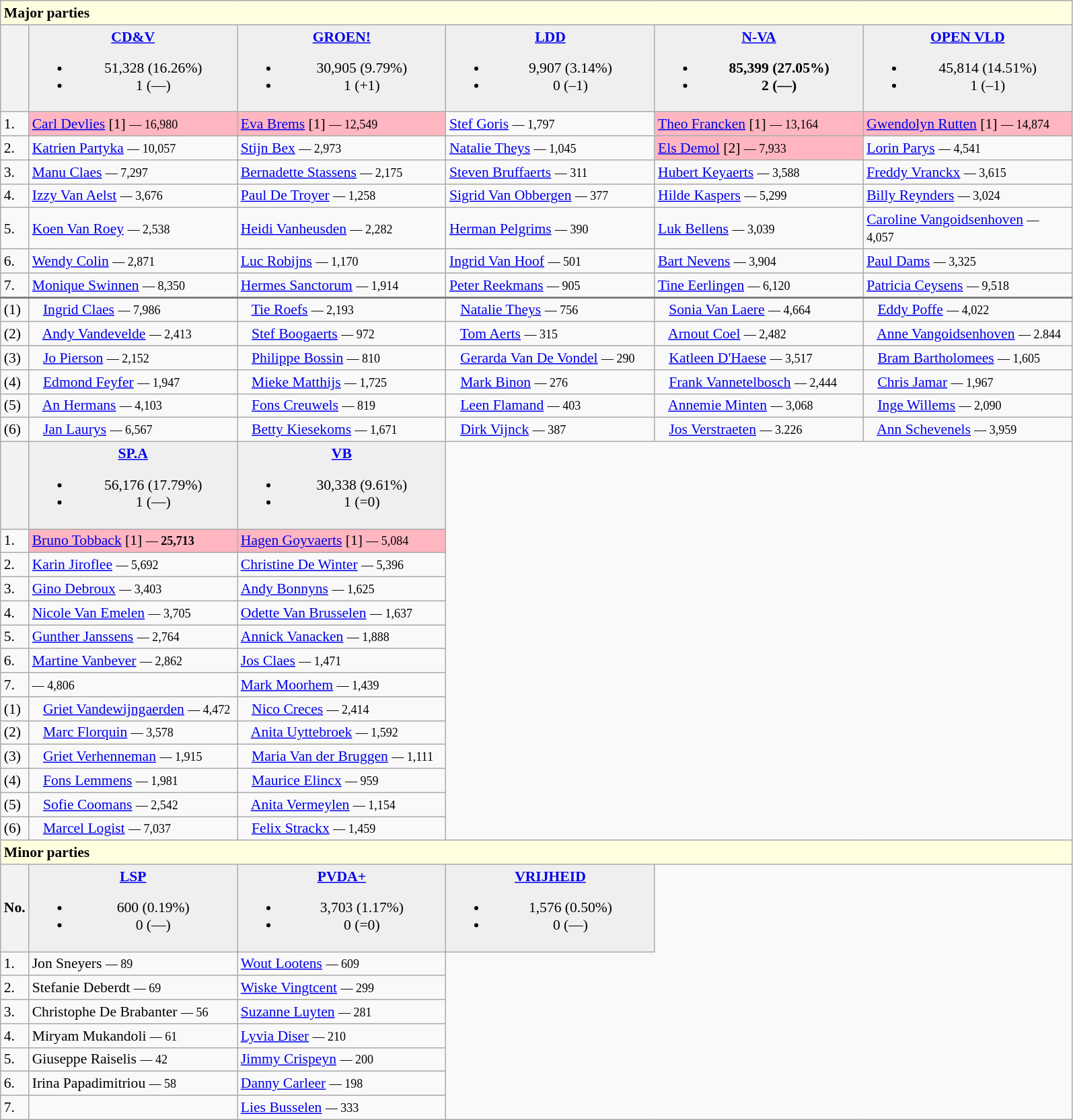<table class="wikitable" style=text-align:left;font-size:90%>
<tr>
<td bgcolor=lightyellow colspan=6><strong>Major parties</strong></td>
</tr>
<tr>
<th></th>
<td bgcolor=efefef width=200 align=center><strong>  <a href='#'>CD&V</a> </strong><br><ul><li>51,328 (16.26%)</li><li>1 (—)</li></ul></td>
<td bgcolor=efefef width=200 align=center><strong>  <a href='#'>GROEN!</a></strong><br><ul><li>30,905 (9.79%)</li><li>1 (+1)</li></ul></td>
<td bgcolor=efefef width=200 align=center><strong>  <a href='#'>LDD</a></strong><br><ul><li>9,907 (3.14%)</li><li>0 (–1)</li></ul></td>
<td bgcolor=efefef width=200 align=center><strong>  <a href='#'>N-VA</a></strong><br><ul><li><strong>85,399 (27.05%)</strong></li><li><strong>2 (—)</strong></li></ul></td>
<td bgcolor=efefef width=200 align=center><strong>  <a href='#'>OPEN VLD</a></strong><br><ul><li>45,814 (14.51%)</li><li>1 (–1)</li></ul></td>
</tr>
<tr>
<td>1.</td>
<td bgcolor=lightpink><a href='#'>Carl Devlies</a> [1] <small>— 16,980</small></td>
<td bgcolor=lightpink><a href='#'>Eva Brems</a> [1] <small>— 12,549</small></td>
<td><a href='#'>Stef Goris</a> <small>— 1,797	</small></td>
<td bgcolor=lightpink><a href='#'>Theo Francken</a> [1] <small>— 13,164</small></td>
<td bgcolor=lightpink><a href='#'>Gwendolyn Rutten</a> [1] <small>— 14,874</small></td>
</tr>
<tr>
<td>2.</td>
<td><a href='#'>Katrien Partyka</a> <small>— 10,057</small></td>
<td><a href='#'>Stijn Bex</a> <small>— 2,973</small></td>
<td><a href='#'>Natalie Theys</a> <small>— 1,045</small></td>
<td bgcolor=lightpink><a href='#'>Els Demol</a> [2] <small>— 7,933</small></td>
<td><a href='#'>Lorin Parys</a> <small>— 4,541</small></td>
</tr>
<tr>
<td>3.</td>
<td><a href='#'>Manu Claes</a> <small>— 7,297</small></td>
<td><a href='#'>Bernadette Stassens</a> <small>— 2,175</small></td>
<td><a href='#'>Steven Bruffaerts</a> <small>— 311</small></td>
<td><a href='#'>Hubert Keyaerts</a> <small>— 3,588</small></td>
<td><a href='#'>Freddy Vranckx</a> <small>— 3,615</small></td>
</tr>
<tr>
<td>4.</td>
<td><a href='#'>Izzy Van Aelst</a> <small>— 3,676</small></td>
<td><a href='#'>Paul De Troyer</a> <small>— 1,258</small></td>
<td><a href='#'>Sigrid Van Obbergen</a> <small>— 377</small></td>
<td><a href='#'>Hilde Kaspers</a> <small>— 5,299</small></td>
<td><a href='#'>Billy Reynders</a> <small>— 3,024</small></td>
</tr>
<tr>
<td>5.</td>
<td><a href='#'>Koen Van Roey</a> <small>— 2,538</small></td>
<td><a href='#'>Heidi Vanheusden</a> <small>— 2,282</small></td>
<td><a href='#'>Herman Pelgrims</a> <small>— 390</small></td>
<td><a href='#'>Luk Bellens</a> <small>— 3,039</small></td>
<td><a href='#'>Caroline Vangoidsenhoven</a> <small>— 4,057</small></td>
</tr>
<tr>
<td>6.</td>
<td><a href='#'>Wendy Colin</a> <small>— 2,871</small></td>
<td><a href='#'>Luc Robijns</a> <small>— 1,170</small></td>
<td><a href='#'>Ingrid Van Hoof</a> <small>— 501</small></td>
<td><a href='#'>Bart Nevens</a> <small>— 3,904</small></td>
<td><a href='#'>Paul Dams</a> <small>— 3,325</small></td>
</tr>
<tr>
<td>7.</td>
<td><a href='#'>Monique Swinnen</a> <small>— 8,350</small></td>
<td><a href='#'>Hermes Sanctorum</a> <small>— 1,914</small></td>
<td><a href='#'>Peter Reekmans</a>	<small>— 905</small></td>
<td><a href='#'>Tine Eerlingen</a> <small>— 6,120</small></td>
<td><a href='#'>Patricia Ceysens</a> <small>— 9,518</small></td>
</tr>
<tr style="border-top:2px solid gray;">
<td>(1)</td>
<td>   <a href='#'>Ingrid Claes</a> <small>— 7,986</small></td>
<td>   <a href='#'>Tie Roefs</a> <small>— 2,193</small></td>
<td>   <a href='#'>Natalie Theys</a> <small>— 756</small></td>
<td>   <a href='#'>Sonia Van Laere</a> <small>— 4,664 	</small></td>
<td>   <a href='#'>Eddy Poffe</a> <small>— 4,022</small></td>
</tr>
<tr>
<td>(2)</td>
<td>   <a href='#'>Andy Vandevelde</a> <small>— 2,413</small></td>
<td>   <a href='#'>Stef Boogaerts</a> <small>— 972</small></td>
<td>   <a href='#'>Tom Aerts</a> <small>— 315</small></td>
<td>   <a href='#'>Arnout Coel</a> <small>— 2,482</small></td>
<td>   <a href='#'>Anne Vangoidsenhoven</a> <small>— 2.844</small></td>
</tr>
<tr>
<td>(3)</td>
<td>   <a href='#'>Jo Pierson</a> <small>— 2,152</small></td>
<td>   <a href='#'>Philippe Bossin</a> <small>— 810</small></td>
<td>   <a href='#'>Gerarda Van De Vondel</a> <small>— 290</small></td>
<td>   <a href='#'>Katleen D'Haese</a> <small>— 3,517</small></td>
<td>   <a href='#'>Bram Bartholomees</a> <small>— 1,605</small></td>
</tr>
<tr>
<td>(4)</td>
<td>   <a href='#'>Edmond Feyfer</a> <small>— 1,947</small></td>
<td>   <a href='#'>Mieke Matthijs</a> <small>— 1,725</small></td>
<td>   <a href='#'>Mark Binon</a> <small>— 276</small></td>
<td>   <a href='#'>Frank Vannetelbosch</a> <small>— 2,444</small></td>
<td>   <a href='#'>Chris Jamar</a> <small>— 1,967</small></td>
</tr>
<tr>
<td>(5)</td>
<td>   <a href='#'>An Hermans</a> <small>— 4,103</small></td>
<td>   <a href='#'>Fons Creuwels</a> <small>— 819</small></td>
<td>   <a href='#'>Leen Flamand</a> <small>— 403 	</small></td>
<td>   <a href='#'>Annemie Minten</a> <small>— 3,068</small></td>
<td>   <a href='#'>Inge Willems</a> <small>— 2,090</small></td>
</tr>
<tr>
<td>(6)</td>
<td>   <a href='#'>Jan Laurys</a> <small>— 6,567</small></td>
<td>   <a href='#'>Betty Kiesekoms</a> <small>— 1,671</small></td>
<td>   <a href='#'>Dirk Vijnck</a> <small>— 387</small></td>
<td>   <a href='#'>Jos Verstraeten</a> <small>— 3.226</small></td>
<td>   <a href='#'>Ann Schevenels</a> <small>— 3,959</small></td>
</tr>
<tr>
<th></th>
<td bgcolor=efefef width=200 align=center><strong> <a href='#'>SP.A</a> </strong><br><ul><li>56,176 (17.79%)</li><li>1 (—)</li></ul></td>
<td bgcolor=efefef width=200 align=center><strong> <a href='#'>VB</a></strong><br><ul><li>30,338 (9.61%)</li><li>1 (=0)</li></ul></td>
</tr>
<tr>
<td>1.</td>
<td bgcolor=lightpink><a href='#'>Bruno Tobback</a> [1] <small>— <strong>25,713</strong></small></td>
<td bgcolor=lightpink><a href='#'>Hagen Goyvaerts</a> [1] <small>— 5,084</small></td>
</tr>
<tr>
<td>2.</td>
<td><a href='#'>Karin Jiroflee</a> <small>— 5,692</small></td>
<td><a href='#'>Christine De Winter</a> <small>— 5,396</small></td>
</tr>
<tr>
<td>3.</td>
<td><a href='#'>Gino Debroux</a> <small>— 3,403</small></td>
<td><a href='#'>Andy Bonnyns</a> <small>— 1,625</small></td>
</tr>
<tr>
<td>4.</td>
<td><a href='#'>Nicole Van Emelen</a> <small>— 3,705</small></td>
<td><a href='#'>Odette Van Brusselen</a> <small>— 1,637</small></td>
</tr>
<tr>
<td>5.</td>
<td><a href='#'>Gunther Janssens</a> <small>— 2,764</small></td>
<td><a href='#'>Annick Vanacken</a> <small>— 1,888</small></td>
</tr>
<tr>
<td>6.</td>
<td><a href='#'>Martine Vanbever</a> <small>— 2,862</small></td>
<td><a href='#'>Jos Claes</a> <small>— 1,471</small></td>
</tr>
<tr>
<td>7.</td>
<td> <small>— 4,806</small></td>
<td><a href='#'>Mark Moorhem</a> <small>— 1,439</small></td>
</tr>
<tr>
<td>(1)</td>
<td>   <a href='#'>Griet Vandewijngaerden</a> <small>— 4,472</small></td>
<td>   <a href='#'>Nico Creces</a> <small>— 2,414</small></td>
</tr>
<tr>
<td>(2)</td>
<td>   <a href='#'>Marc Florquin</a> <small>— 3,578</small></td>
<td>   <a href='#'>Anita Uyttebroek</a> <small>— 1,592</small></td>
</tr>
<tr>
<td>(3)</td>
<td>   <a href='#'>Griet Verhenneman</a> <small>— 1,915</small></td>
<td>   <a href='#'>Maria Van der Bruggen</a> <small>— 1,111</small></td>
</tr>
<tr>
<td>(4)</td>
<td>   <a href='#'>Fons Lemmens</a> <small>— 1,981</small></td>
<td>   <a href='#'>Maurice Elincx</a> <small>— 959</small></td>
</tr>
<tr>
<td>(5)</td>
<td>   <a href='#'>Sofie Coomans</a> <small>— 2,542</small></td>
<td>   <a href='#'>Anita Vermeylen</a> <small>— 1,154</small></td>
</tr>
<tr>
<td>(6)</td>
<td>   <a href='#'>Marcel Logist</a> <small>— 7,037</small></td>
<td>   <a href='#'>Felix Strackx</a> <small>— 1,459</small></td>
</tr>
<tr>
<td bgcolor=lightyellow colspan=6><strong>Minor parties</strong></td>
</tr>
<tr>
<th>No.</th>
<td bgcolor=efefef width=200 align=center><strong>  <a href='#'>LSP</a> </strong><br><ul><li>600 (0.19%)</li><li>0 (—)</li></ul></td>
<td bgcolor=efefef width=200 align=center><strong>  <a href='#'>PVDA+</a> </strong><br><ul><li>3,703 (1.17%)</li><li>0 (=0)</li></ul></td>
<td bgcolor=efefef width=200 align=center><strong>  <a href='#'>VRIJHEID</a> </strong><br><ul><li>1,576 (0.50%)</li><li>0 (—)</li></ul></td>
</tr>
<tr>
<td>1.</td>
<td>Jon Sneyers <small>— 89</small></td>
<td><a href='#'>Wout Lootens</a> <small>— 609</small></td>
</tr>
<tr>
<td>2.</td>
<td>Stefanie Deberdt <small>— 69</small></td>
<td><a href='#'>Wiske Vingtcent</a> <small>— 299</small></td>
</tr>
<tr>
<td>3.</td>
<td>Christophe De Brabanter <small>— 56</small></td>
<td><a href='#'>Suzanne Luyten</a> <small>— 281</small></td>
</tr>
<tr>
<td>4.</td>
<td>Miryam Mukandoli <small>— 61</small></td>
<td><a href='#'>Lyvia Diser</a> <small>— 210</small></td>
</tr>
<tr>
<td>5.</td>
<td>Giuseppe Raiselis <small>— 42</small></td>
<td><a href='#'>Jimmy Crispeyn</a> <small>— 200</small></td>
</tr>
<tr>
<td>6.</td>
<td>Irina Papadimitriou <small>— 58</small></td>
<td><a href='#'>Danny Carleer</a> <small>— 198</small></td>
</tr>
<tr>
<td>7.</td>
<td></td>
<td><a href='#'>Lies Busselen</a> <small>— 333</small></td>
</tr>
</table>
